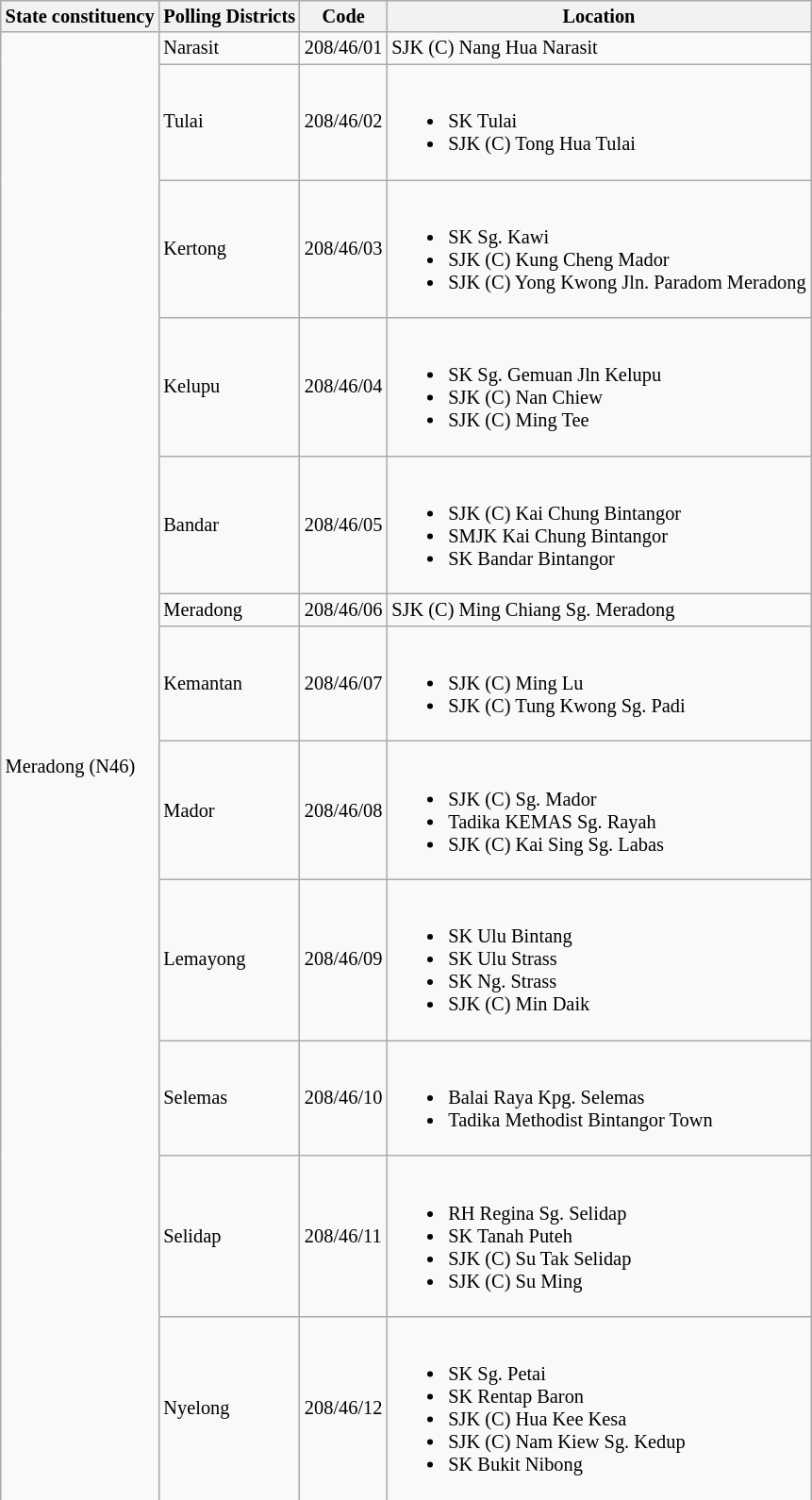<table class="wikitable sortable mw-collapsible" style="white-space:nowrap;font-size:85%">
<tr>
<th>State constituency</th>
<th>Polling Districts</th>
<th>Code</th>
<th>Location</th>
</tr>
<tr>
<td rowspan="12">Meradong (N46)</td>
<td>Narasit</td>
<td>208/46/01</td>
<td>SJK (C) Nang Hua Narasit</td>
</tr>
<tr>
<td>Tulai</td>
<td>208/46/02</td>
<td><br><ul><li>SK Tulai</li><li>SJK (C) Tong Hua Tulai</li></ul></td>
</tr>
<tr>
<td>Kertong</td>
<td>208/46/03</td>
<td><br><ul><li>SK Sg. Kawi</li><li>SJK (C) Kung Cheng Mador</li><li>SJK (C) Yong Kwong Jln. Paradom Meradong</li></ul></td>
</tr>
<tr>
<td>Kelupu</td>
<td>208/46/04</td>
<td><br><ul><li>SK Sg. Gemuan Jln Kelupu</li><li>SJK (C) Nan Chiew</li><li>SJK (C) Ming Tee</li></ul></td>
</tr>
<tr>
<td>Bandar</td>
<td>208/46/05</td>
<td><br><ul><li>SJK (C) Kai Chung Bintangor</li><li>SMJK Kai Chung Bintangor</li><li>SK Bandar Bintangor</li></ul></td>
</tr>
<tr>
<td>Meradong</td>
<td>208/46/06</td>
<td>SJK (C) Ming Chiang Sg. Meradong</td>
</tr>
<tr>
<td>Kemantan</td>
<td>208/46/07</td>
<td><br><ul><li>SJK (C) Ming Lu</li><li>SJK (C) Tung Kwong Sg. Padi</li></ul></td>
</tr>
<tr>
<td>Mador</td>
<td>208/46/08</td>
<td><br><ul><li>SJK (C) Sg. Mador</li><li>Tadika KEMAS Sg. Rayah</li><li>SJK (C) Kai Sing Sg. Labas</li></ul></td>
</tr>
<tr>
<td>Lemayong</td>
<td>208/46/09</td>
<td><br><ul><li>SK Ulu Bintang</li><li>SK Ulu Strass</li><li>SK Ng. Strass</li><li>SJK (C) Min Daik</li></ul></td>
</tr>
<tr>
<td>Selemas</td>
<td>208/46/10</td>
<td><br><ul><li>Balai Raya Kpg. Selemas</li><li>Tadika Methodist Bintangor Town</li></ul></td>
</tr>
<tr>
<td>Selidap</td>
<td>208/46/11</td>
<td><br><ul><li>RH Regina Sg. Selidap</li><li>SK Tanah Puteh</li><li>SJK (C) Su Tak Selidap</li><li>SJK (C) Su Ming</li></ul></td>
</tr>
<tr>
<td>Nyelong</td>
<td>208/46/12</td>
<td><br><ul><li>SK Sg. Petai</li><li>SK Rentap Baron</li><li>SJK (C) Hua Kee Kesa</li><li>SJK (C) Nam Kiew Sg. Kedup</li><li>SK Bukit Nibong</li></ul></td>
</tr>
</table>
